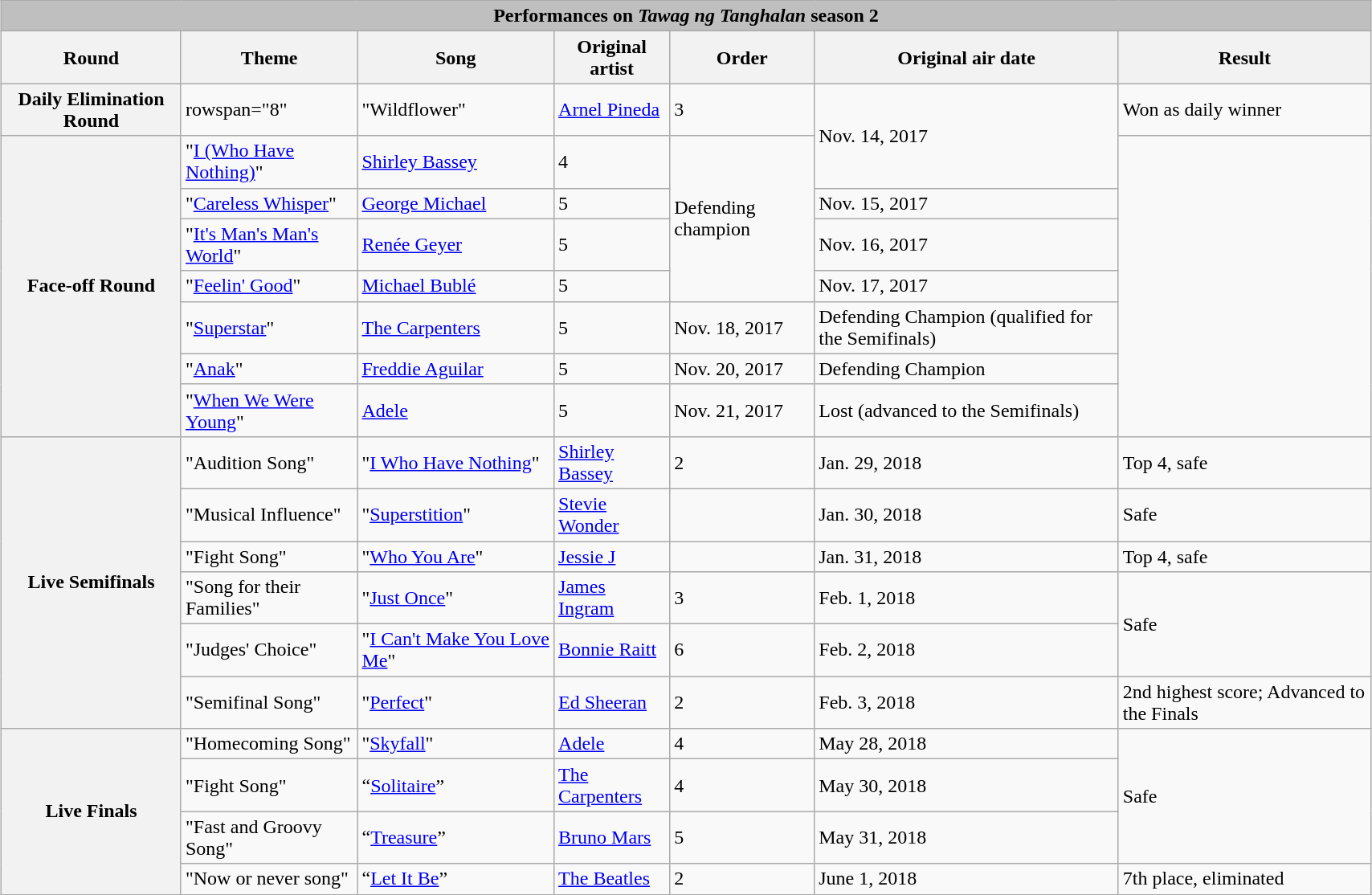<table class="wikitable collapsible autocollapse" style="width:90%; margin:1em auto 1em auto;">
<tr>
<th colspan="7" style="background:#BFBFBF;">Performances on <em>Tawag ng Tanghalan</em> season 2</th>
</tr>
<tr>
<th>Round</th>
<th>Theme</th>
<th>Song</th>
<th>Original artist</th>
<th>Order</th>
<th>Original air date</th>
<th>Result</th>
</tr>
<tr>
<th scope="row">Daily Elimination Round</th>
<td>rowspan="8" </td>
<td>"Wildflower"</td>
<td><a href='#'>Arnel Pineda</a></td>
<td>3</td>
<td rowspan="2">Nov. 14, 2017</td>
<td>Won as daily winner</td>
</tr>
<tr>
<th rowspan="7">Face-off Round</th>
<td>"<a href='#'>I (Who Have Nothing)</a>" </td>
<td><a href='#'>Shirley Bassey</a></td>
<td>4</td>
<td rowspan="4">Defending champion</td>
</tr>
<tr>
<td>"<a href='#'>Careless Whisper</a>" </td>
<td><a href='#'>George Michael</a></td>
<td>5</td>
<td>Nov. 15, 2017</td>
</tr>
<tr>
<td>"<a href='#'>It's Man's Man's World</a>" </td>
<td><a href='#'>Renée Geyer</a></td>
<td>5</td>
<td>Nov. 16, 2017</td>
</tr>
<tr>
<td>"<a href='#'>Feelin' Good</a>" </td>
<td><a href='#'>Michael Bublé</a></td>
<td>5</td>
<td>Nov. 17, 2017</td>
</tr>
<tr>
<td>"<a href='#'>Superstar</a>" </td>
<td><a href='#'>The Carpenters</a></td>
<td>5</td>
<td>Nov. 18, 2017</td>
<td>Defending Champion (qualified for the Semifinals)</td>
</tr>
<tr>
<td>"<a href='#'>Anak</a>" </td>
<td><a href='#'>Freddie Aguilar</a></td>
<td>5</td>
<td>Nov. 20, 2017</td>
<td>Defending Champion</td>
</tr>
<tr>
<td>"<a href='#'>When We Were Young</a>" </td>
<td><a href='#'>Adele</a></td>
<td>5</td>
<td>Nov. 21, 2017</td>
<td>Lost (advanced to the Semifinals)</td>
</tr>
<tr>
<th rowspan="6">Live Semifinals</th>
<td>"Audition Song"</td>
<td>"<a href='#'>I Who Have Nothing</a>"</td>
<td><a href='#'>Shirley Bassey</a></td>
<td>2</td>
<td>Jan. 29, 2018</td>
<td>Top 4, safe</td>
</tr>
<tr>
<td>"Musical Influence"</td>
<td>"<a href='#'>Superstition</a>"</td>
<td><a href='#'>Stevie Wonder</a></td>
<td></td>
<td>Jan. 30, 2018</td>
<td>Safe</td>
</tr>
<tr>
<td>"Fight Song"</td>
<td>"<a href='#'>Who You Are</a>"</td>
<td><a href='#'>Jessie J</a></td>
<td></td>
<td>Jan. 31, 2018</td>
<td>Top 4, safe</td>
</tr>
<tr>
<td>"Song for their Families"</td>
<td>"<a href='#'>Just Once</a>"</td>
<td><a href='#'>James Ingram</a></td>
<td>3</td>
<td>Feb. 1, 2018</td>
<td rowspan="2">Safe</td>
</tr>
<tr>
<td>"Judges' Choice"</td>
<td>"<a href='#'>I Can't Make You Love Me</a>"</td>
<td><a href='#'>Bonnie Raitt</a></td>
<td>6</td>
<td>Feb. 2, 2018</td>
</tr>
<tr>
<td>"Semifinal Song"</td>
<td>"<a href='#'>Perfect</a>"</td>
<td><a href='#'>Ed Sheeran</a></td>
<td>2</td>
<td>Feb. 3, 2018</td>
<td>2nd highest score; Advanced to the Finals</td>
</tr>
<tr>
<th rowspan="4">Live Finals<br></th>
<td>"Homecoming Song"</td>
<td>"<a href='#'>Skyfall</a>"</td>
<td><a href='#'>Adele</a></td>
<td>4</td>
<td>May 28, 2018</td>
<td rowspan="3">Safe</td>
</tr>
<tr>
<td>"Fight Song"</td>
<td>“<a href='#'>Solitaire</a>”</td>
<td><a href='#'>The Carpenters</a></td>
<td>4</td>
<td>May 30, 2018</td>
</tr>
<tr>
<td>"Fast and Groovy Song"</td>
<td>“<a href='#'>Treasure</a>”</td>
<td><a href='#'>Bruno Mars</a></td>
<td>5</td>
<td>May 31, 2018</td>
</tr>
<tr>
<td>"Now or never song"</td>
<td>“<a href='#'>Let It Be</a>”</td>
<td><a href='#'>The Beatles</a></td>
<td>2</td>
<td>June 1, 2018</td>
<td>7th place, eliminated</td>
</tr>
</table>
